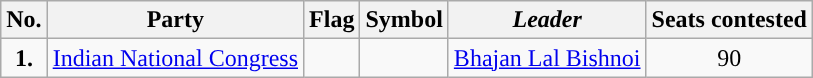<table class="wikitable">
<tr>
<th>No.</th>
<th>Party</th>
<th><strong>Flag</strong></th>
<th>Symbol</th>
<th><em>Leader</em></th>
<th>Seats contested</th>
</tr>
<tr>
<td ! style="text-align:center; background:"><strong>1.</strong></td>
<td style="text-align:center"><a href='#'>Indian National Congress</a></td>
<td></td>
<td></td>
<td style="text-align:center"><a href='#'>Bhajan Lal Bishnoi</a></td>
<td style="text-align:center">90</td>
</tr>
</table>
